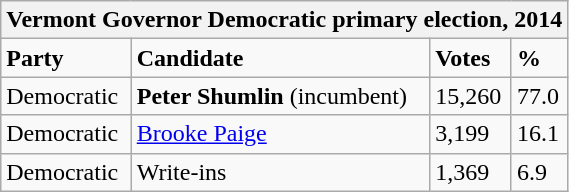<table class="wikitable">
<tr>
<th colspan="4">Vermont Governor Democratic primary election, 2014</th>
</tr>
<tr>
<td><strong>Party</strong></td>
<td><strong>Candidate</strong></td>
<td><strong>Votes</strong></td>
<td><strong>%</strong></td>
</tr>
<tr>
<td>Democratic</td>
<td><strong>Peter Shumlin</strong> (incumbent)</td>
<td>15,260</td>
<td>77.0</td>
</tr>
<tr>
<td>Democratic</td>
<td><a href='#'>Brooke Paige</a></td>
<td>3,199</td>
<td>16.1</td>
</tr>
<tr>
<td>Democratic</td>
<td>Write-ins</td>
<td>1,369</td>
<td>6.9</td>
</tr>
</table>
